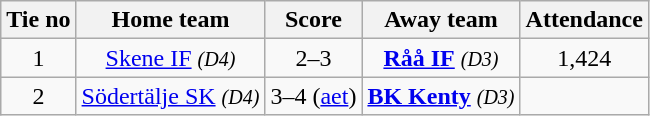<table class="wikitable" style="text-align:center">
<tr>
<th style= width="40px">Tie no</th>
<th style= width="150px">Home team</th>
<th style= width="60px">Score</th>
<th style= width="150px">Away team</th>
<th style= width="30px">Attendance</th>
</tr>
<tr>
<td>1</td>
<td><a href='#'>Skene IF</a> <em><small>(D4)</small></em></td>
<td>2–3</td>
<td><strong><a href='#'>Råå IF</a></strong> <em><small>(D3)</small></em></td>
<td>1,424</td>
</tr>
<tr>
<td>2</td>
<td><a href='#'>Södertälje SK</a> <em><small>(D4)</small></em></td>
<td>3–4 (<a href='#'>aet</a>)</td>
<td><strong><a href='#'>BK Kenty</a></strong> <em><small>(D3)</small></em></td>
<td></td>
</tr>
</table>
